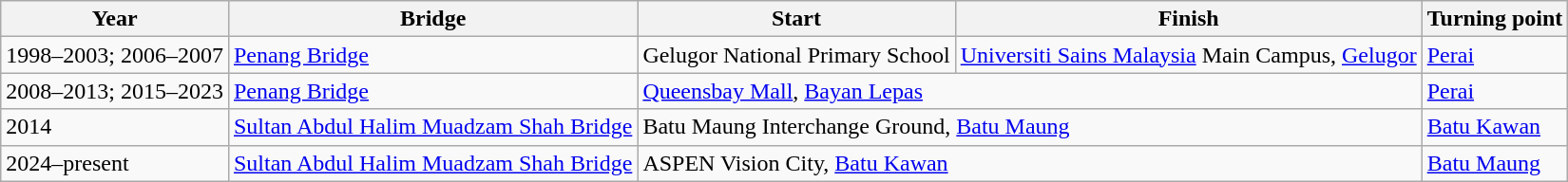<table class="wikitable">
<tr>
<th>Year</th>
<th>Bridge</th>
<th>Start</th>
<th>Finish</th>
<th>Turning point</th>
</tr>
<tr>
<td>1998–2003; 2006–2007</td>
<td><a href='#'>Penang Bridge</a></td>
<td>Gelugor National Primary School</td>
<td><a href='#'>Universiti Sains Malaysia</a> Main Campus, <a href='#'>Gelugor</a></td>
<td><a href='#'>Perai</a></td>
</tr>
<tr>
<td>2008–2013; 2015–2023</td>
<td><a href='#'>Penang Bridge</a></td>
<td colspan=2><a href='#'>Queensbay Mall</a>, <a href='#'>Bayan Lepas</a></td>
<td><a href='#'>Perai</a></td>
</tr>
<tr>
<td>2014</td>
<td><a href='#'>Sultan Abdul Halim Muadzam Shah Bridge</a></td>
<td colspan=2>Batu Maung Interchange Ground, <a href='#'>Batu Maung</a></td>
<td><a href='#'>Batu Kawan</a></td>
</tr>
<tr>
<td>2024–present</td>
<td><a href='#'>Sultan Abdul Halim Muadzam Shah Bridge</a></td>
<td colspan=2>ASPEN Vision City, <a href='#'>Batu Kawan</a></td>
<td><a href='#'>Batu Maung</a></td>
</tr>
</table>
